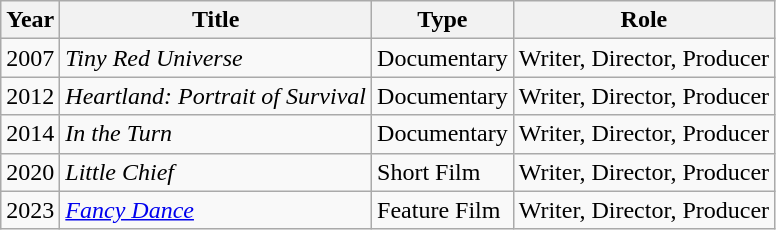<table class="wikitable sortable">
<tr>
<th>Year</th>
<th>Title</th>
<th>Type</th>
<th>Role</th>
</tr>
<tr>
<td>2007</td>
<td><em>Tiny Red Universe</em></td>
<td>Documentary</td>
<td>Writer, Director, Producer</td>
</tr>
<tr>
<td>2012</td>
<td><em>Heartland: Portrait of Survival</em></td>
<td>Documentary</td>
<td>Writer, Director, Producer</td>
</tr>
<tr>
<td>2014</td>
<td><em>In the Turn</em></td>
<td>Documentary</td>
<td>Writer, Director, Producer</td>
</tr>
<tr>
<td>2020</td>
<td><em>Little Chief</em></td>
<td>Short Film</td>
<td>Writer, Director, Producer</td>
</tr>
<tr>
<td>2023</td>
<td><em><a href='#'>Fancy Dance</a></em></td>
<td>Feature Film</td>
<td>Writer, Director, Producer</td>
</tr>
</table>
